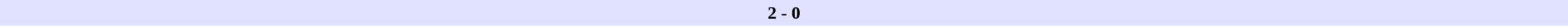<table border=0 cellspacing=0 cellpadding=2 style=font-size:90% width=100%>
<tr bgcolor=#e0e0ff>
<td align=right width=40%></td>
<th>2 - 0</th>
<td align=left width=40%></td>
</tr>
</table>
